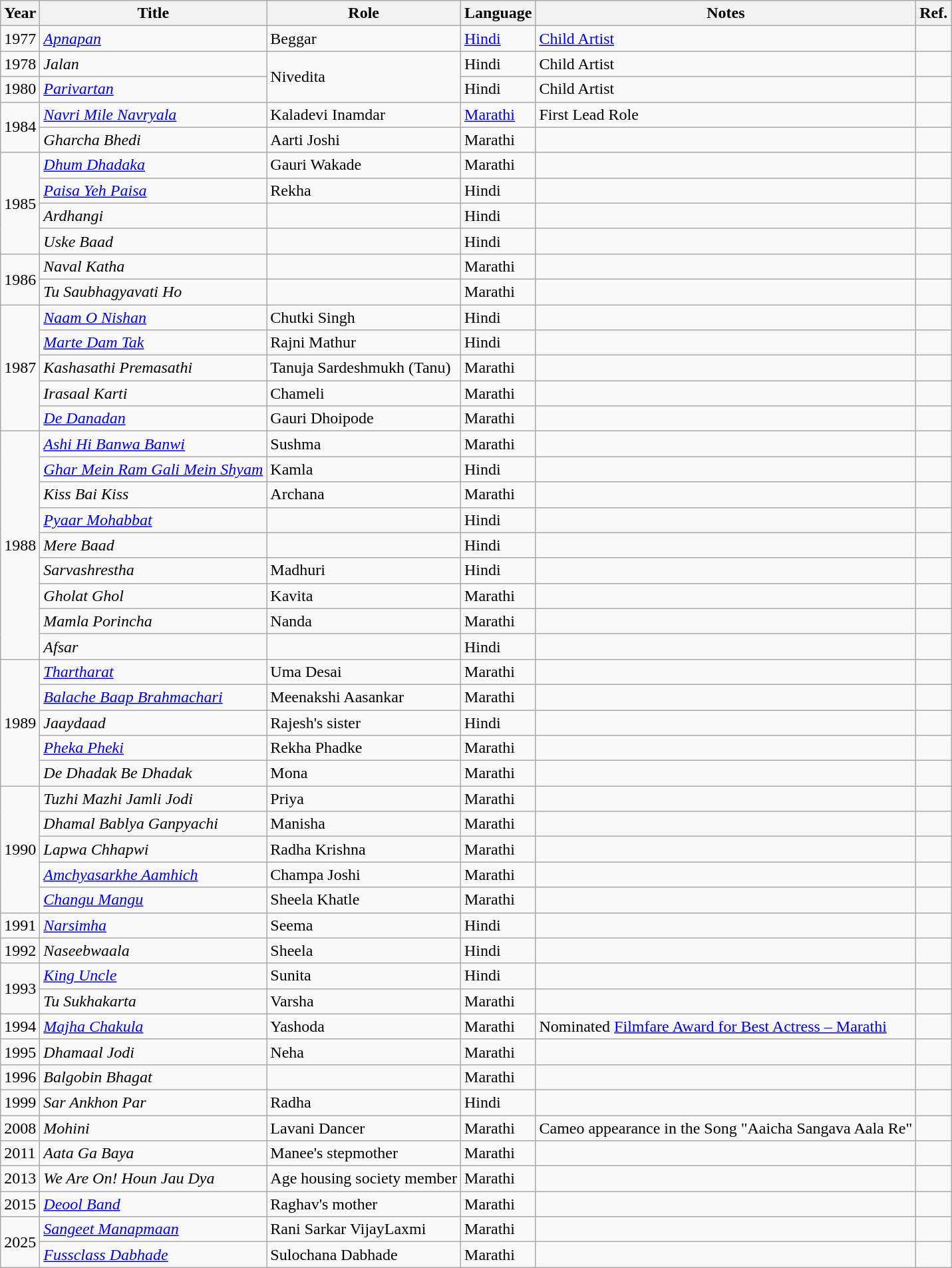<table class="wikitable">
<tr>
<th>Year</th>
<th>Title</th>
<th>Role</th>
<th>Language</th>
<th>Notes</th>
<th>Ref.</th>
</tr>
<tr>
<td>1977</td>
<td><em><a href='#'>Apnapan</a></em></td>
<td>Beggar</td>
<td><a href='#'>Hindi</a></td>
<td><a href='#'>Child Artist</a></td>
<td></td>
</tr>
<tr>
<td>1978</td>
<td><em>Jalan</em></td>
<td rowspan="2">Nivedita</td>
<td>Hindi</td>
<td>Child Artist</td>
<td></td>
</tr>
<tr>
<td>1980</td>
<td><em><a href='#'>Parivartan</a></em></td>
<td>Hindi</td>
<td>Child Artist</td>
<td></td>
</tr>
<tr>
<td rowspan="2">1984</td>
<td><em><a href='#'>Navri Mile Navryala</a></em></td>
<td>Kaladevi Inamdar</td>
<td><a href='#'>Marathi</a></td>
<td>First Lead Role</td>
<td></td>
</tr>
<tr>
<td><em>Gharcha Bhedi</em></td>
<td>Aarti Joshi</td>
<td>Marathi</td>
<td></td>
<td></td>
</tr>
<tr>
<td rowspan="4">1985</td>
<td><em><a href='#'>Dhum Dhadaka</a></em></td>
<td>Gauri Wakade</td>
<td>Marathi</td>
<td></td>
<td></td>
</tr>
<tr>
<td><em><a href='#'>Paisa Yeh Paisa</a></em></td>
<td>Rekha</td>
<td>Hindi</td>
<td></td>
<td></td>
</tr>
<tr>
<td><em>Ardhangi</em></td>
<td></td>
<td>Hindi</td>
<td></td>
<td></td>
</tr>
<tr>
<td><em>Uske Baad</em></td>
<td></td>
<td>Hindi</td>
<td></td>
<td></td>
</tr>
<tr>
<td rowspan="2">1986</td>
<td><em>Naval Katha</em></td>
<td></td>
<td>Marathi</td>
<td></td>
<td></td>
</tr>
<tr>
<td><em>Tu Saubhagyavati Ho</em></td>
<td></td>
<td>Marathi</td>
<td></td>
<td></td>
</tr>
<tr>
<td rowspan="5">1987</td>
<td><em><a href='#'>Naam O Nishan</a></em></td>
<td>Chutki Singh</td>
<td>Hindi</td>
<td></td>
<td></td>
</tr>
<tr>
<td><em><a href='#'>Marte Dam Tak</a></em></td>
<td>Rajni Mathur</td>
<td>Hindi</td>
<td></td>
<td></td>
</tr>
<tr>
<td><em>Kashasathi Premasathi</em></td>
<td>Tanuja Sardeshmukh (Tanu)</td>
<td>Marathi</td>
<td></td>
<td></td>
</tr>
<tr>
<td><em>Irasaal Karti</em></td>
<td>Chameli</td>
<td>Marathi</td>
<td></td>
<td></td>
</tr>
<tr>
<td><em><a href='#'>De Danadan</a></em></td>
<td>Gauri Dhoipode</td>
<td>Marathi</td>
<td></td>
<td></td>
</tr>
<tr>
<td rowspan="9">1988</td>
<td><em><a href='#'>Ashi Hi Banwa Banwi</a></em></td>
<td>Sushma</td>
<td>Marathi</td>
<td></td>
<td></td>
</tr>
<tr>
<td><em><a href='#'>Ghar Mein Ram Gali Mein Shyam</a></em></td>
<td>Kamla</td>
<td>Hindi</td>
<td></td>
<td></td>
</tr>
<tr>
<td><em>Kiss Bai Kiss</em></td>
<td>Archana</td>
<td>Marathi</td>
<td></td>
<td></td>
</tr>
<tr>
<td><em><a href='#'>Pyaar Mohabbat</a></em></td>
<td></td>
<td>Hindi</td>
<td></td>
<td></td>
</tr>
<tr>
<td><em>Mere Baad</em></td>
<td></td>
<td>Hindi</td>
<td></td>
<td></td>
</tr>
<tr>
<td><em>Sarvashrestha</em></td>
<td>Madhuri</td>
<td>Hindi</td>
<td></td>
<td></td>
</tr>
<tr>
<td><em>Gholat Ghol</em></td>
<td>Kavita</td>
<td>Marathi</td>
<td></td>
<td></td>
</tr>
<tr>
<td><em>Mamla Porincha</em></td>
<td>Nanda</td>
<td>Marathi</td>
<td></td>
<td></td>
</tr>
<tr>
<td><em>Afsar</em></td>
<td></td>
<td>Hindi</td>
<td></td>
<td></td>
</tr>
<tr>
<td rowspan="5">1989</td>
<td><em><a href='#'>Thartharat</a></em></td>
<td>Uma Desai</td>
<td>Marathi</td>
<td></td>
<td></td>
</tr>
<tr>
<td><em><a href='#'>Balache Baap Brahmachari</a></em></td>
<td>Meenakshi Aasankar</td>
<td>Marathi</td>
<td></td>
<td></td>
</tr>
<tr>
<td><em>Jaaydaad</em></td>
<td>Rajesh's sister</td>
<td>Hindi</td>
<td></td>
<td></td>
</tr>
<tr>
<td><em><a href='#'>Pheka Pheki</a></em></td>
<td>Rekha Phadke</td>
<td>Marathi</td>
<td></td>
<td></td>
</tr>
<tr>
<td><em>De Dhadak Be Dhadak</em></td>
<td>Mona</td>
<td>Marathi</td>
<td></td>
<td></td>
</tr>
<tr>
<td rowspan="5">1990</td>
<td><em>Tuzhi Mazhi Jamli Jodi</em></td>
<td>Priya</td>
<td>Marathi</td>
<td></td>
<td></td>
</tr>
<tr>
<td><em>Dhamal Bablya Ganpyachi</em></td>
<td>Manisha</td>
<td>Marathi</td>
<td></td>
<td></td>
</tr>
<tr>
<td><em>Lapwa Chhapwi</em></td>
<td>Radha Krishna</td>
<td>Marathi</td>
<td></td>
<td></td>
</tr>
<tr>
<td><em><a href='#'>Amchyasarkhe Aamhich</a></em></td>
<td>Champa Joshi</td>
<td>Marathi</td>
<td></td>
<td></td>
</tr>
<tr>
<td><em><a href='#'>Changu Mangu</a></em></td>
<td>Sheela Khatle</td>
<td>Marathi</td>
<td></td>
<td></td>
</tr>
<tr>
<td>1991</td>
<td><em><a href='#'>Narsimha</a></em></td>
<td>Seema</td>
<td>Hindi</td>
<td></td>
<td></td>
</tr>
<tr>
<td>1992</td>
<td><em>Naseebwaala</em></td>
<td>Sheela</td>
<td>Hindi</td>
<td></td>
<td></td>
</tr>
<tr>
<td rowspan="2">1993</td>
<td><em><a href='#'>King Uncle</a></em></td>
<td>Sunita</td>
<td>Hindi</td>
<td></td>
<td></td>
</tr>
<tr>
<td><em>Tu Sukhakarta</em></td>
<td>Varsha</td>
<td>Marathi</td>
<td></td>
<td></td>
</tr>
<tr>
<td>1994</td>
<td><em><a href='#'>Majha Chakula</a></em></td>
<td>Yashoda</td>
<td>Marathi</td>
<td>Nominated <a href='#'>Filmfare Award for Best Actress – Marathi</a></td>
<td></td>
</tr>
<tr>
<td>1995</td>
<td><em>Dhamaal Jodi</em></td>
<td>Neha</td>
<td>Marathi</td>
<td></td>
<td></td>
</tr>
<tr>
<td>1996</td>
<td><em>Balgobin Bhagat</em></td>
<td></td>
<td>Marathi</td>
<td></td>
<td></td>
</tr>
<tr>
<td>1999</td>
<td><em>Sar Ankhon Par</em></td>
<td>Radha</td>
<td>Hindi</td>
<td></td>
<td></td>
</tr>
<tr>
<td>2008</td>
<td><em>Mohini</em></td>
<td>Lavani Dancer</td>
<td>Marathi</td>
<td>Cameo appearance in the Song "Aaicha Sangava Aala Re"</td>
<td></td>
</tr>
<tr>
<td>2011</td>
<td><em>Aata Ga Baya</em></td>
<td>Manee's stepmother</td>
<td>Marathi</td>
<td></td>
<td></td>
</tr>
<tr>
<td>2013</td>
<td><em>We Are On! Houn Jau Dya</em></td>
<td>Age housing society member</td>
<td>Marathi</td>
<td></td>
<td></td>
</tr>
<tr>
<td>2015</td>
<td><em><a href='#'>Deool Band</a></em></td>
<td>Raghav's mother</td>
<td>Marathi</td>
<td></td>
<td></td>
</tr>
<tr>
<td rowspan="2">2025</td>
<td><em><a href='#'>Sangeet Manapmaan</a></em></td>
<td>Rani Sarkar VijayLaxmi</td>
<td>Marathi</td>
<td></td>
<td></td>
</tr>
<tr>
<td><em><a href='#'>Fussclass Dabhade</a></em></td>
<td>Sulochana Dabhade</td>
<td>Marathi</td>
<td></td>
<td></td>
</tr>
</table>
